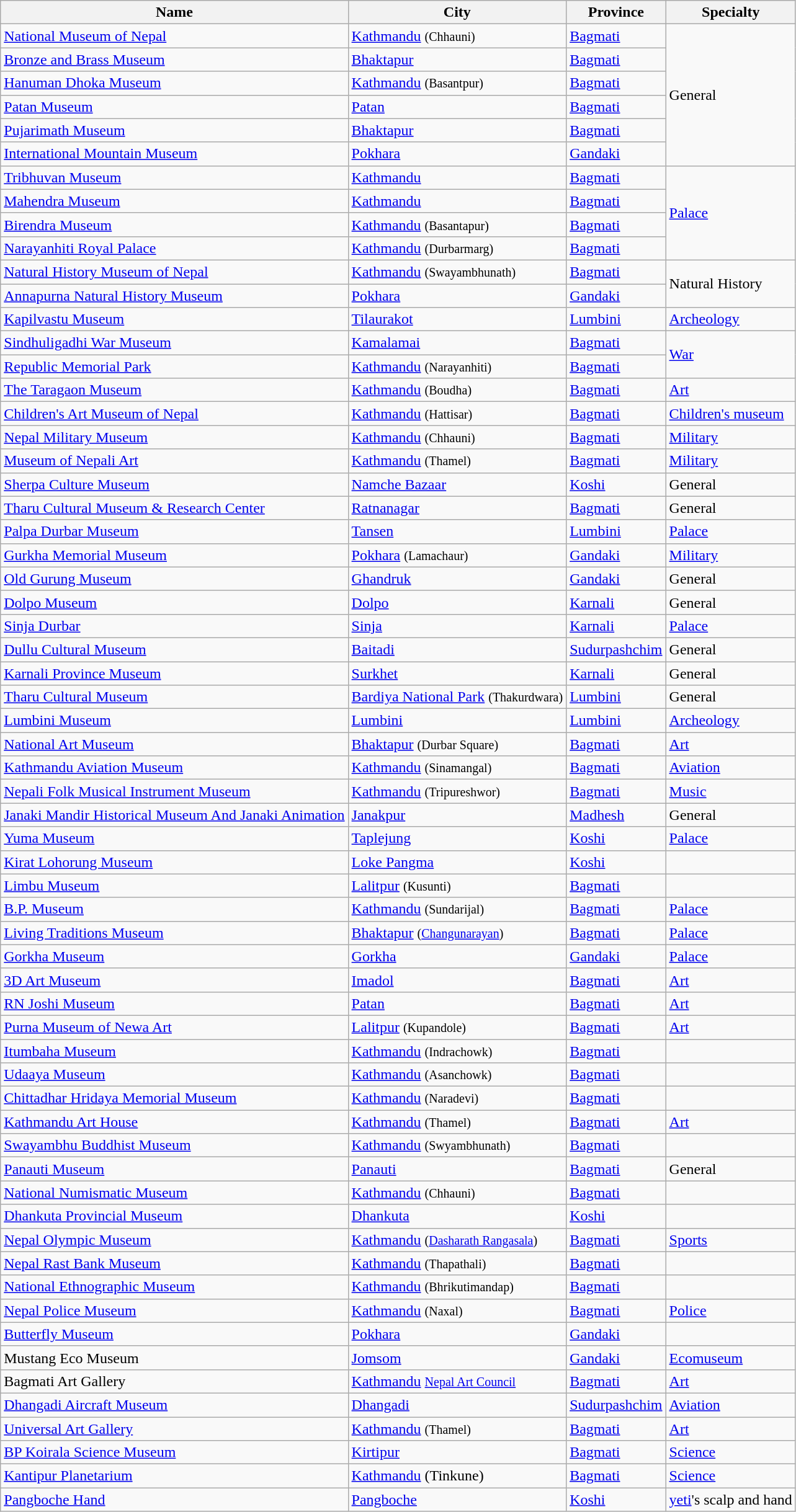<table class="wikitable sortable">
<tr>
<th>Name</th>
<th>City</th>
<th>Province</th>
<th>Specialty</th>
</tr>
<tr>
<td><a href='#'>National Museum of Nepal</a></td>
<td><a href='#'>Kathmandu</a> <small>(Chhauni)</small></td>
<td><a href='#'>Bagmati</a></td>
<td rowspan=6>General</td>
</tr>
<tr>
<td><a href='#'>Bronze and Brass Museum</a></td>
<td><a href='#'>Bhaktapur</a></td>
<td><a href='#'>Bagmati</a></td>
</tr>
<tr>
<td><a href='#'>Hanuman Dhoka Museum</a></td>
<td><a href='#'>Kathmandu</a> <small> (Basantpur) </small></td>
<td><a href='#'>Bagmati</a></td>
</tr>
<tr>
<td><a href='#'>Patan Museum</a></td>
<td><a href='#'>Patan</a></td>
<td><a href='#'>Bagmati</a></td>
</tr>
<tr>
<td><a href='#'>Pujarimath Museum</a></td>
<td><a href='#'>Bhaktapur</a></td>
<td><a href='#'>Bagmati</a></td>
</tr>
<tr>
<td><a href='#'>International Mountain Museum</a></td>
<td><a href='#'>Pokhara</a></td>
<td><a href='#'>Gandaki</a></td>
</tr>
<tr>
<td><a href='#'>Tribhuvan Museum</a></td>
<td><a href='#'>Kathmandu</a></td>
<td><a href='#'>Bagmati</a></td>
<td rowspan=4><a href='#'>Palace</a></td>
</tr>
<tr>
<td><a href='#'>Mahendra Museum</a></td>
<td><a href='#'>Kathmandu</a></td>
<td><a href='#'>Bagmati</a></td>
</tr>
<tr>
<td><a href='#'>Birendra Museum</a></td>
<td><a href='#'>Kathmandu</a> <small>(Basantapur) </small></td>
<td><a href='#'>Bagmati</a></td>
</tr>
<tr>
<td><a href='#'>Narayanhiti Royal Palace</a></td>
<td><a href='#'>Kathmandu</a> <small>(Durbarmarg) </small></td>
<td><a href='#'>Bagmati</a></td>
</tr>
<tr>
<td><a href='#'>Natural History Museum of Nepal</a></td>
<td><a href='#'>Kathmandu</a> <small>(Swayambhunath)</small></td>
<td><a href='#'>Bagmati</a></td>
<td rowspan=2>Natural History</td>
</tr>
<tr>
<td><a href='#'>Annapurna Natural History Museum</a></td>
<td><a href='#'>Pokhara</a></td>
<td><a href='#'>Gandaki</a></td>
</tr>
<tr>
<td><a href='#'>Kapilvastu Museum</a></td>
<td><a href='#'>Tilaurakot</a></td>
<td><a href='#'>Lumbini</a></td>
<td><a href='#'>Archeology</a></td>
</tr>
<tr>
<td><a href='#'>Sindhuligadhi War Museum</a></td>
<td><a href='#'>Kamalamai</a></td>
<td><a href='#'>Bagmati</a></td>
<td rowspan=2><a href='#'>War</a></td>
</tr>
<tr>
<td><a href='#'>Republic Memorial Park</a></td>
<td><a href='#'>Kathmandu</a> <small>(Narayanhiti) </small></td>
<td><a href='#'>Bagmati</a></td>
</tr>
<tr>
<td><a href='#'>The Taragaon Museum</a></td>
<td><a href='#'>Kathmandu</a> <small>(Boudha) </small></td>
<td><a href='#'>Bagmati</a></td>
<td><a href='#'>Art</a></td>
</tr>
<tr>
<td><a href='#'>Children's Art Museum of Nepal</a></td>
<td><a href='#'>Kathmandu</a> <small>(Hattisar)</small></td>
<td><a href='#'>Bagmati</a></td>
<td><a href='#'>Children's museum</a></td>
</tr>
<tr>
<td><a href='#'>Nepal Military Museum</a></td>
<td><a href='#'>Kathmandu</a> <small>(Chhauni)</small></td>
<td><a href='#'>Bagmati</a></td>
<td><a href='#'>Military</a></td>
</tr>
<tr>
<td><a href='#'>Museum of Nepali Art</a></td>
<td><a href='#'>Kathmandu</a> <small>(Thamel)</small></td>
<td><a href='#'>Bagmati</a></td>
<td><a href='#'>Military</a></td>
</tr>
<tr>
<td><a href='#'>Sherpa Culture Museum</a></td>
<td><a href='#'>Namche Bazaar</a></td>
<td><a href='#'>Koshi</a></td>
<td>General</td>
</tr>
<tr>
<td><a href='#'>Tharu Cultural Museum & Research Center </a></td>
<td><a href='#'>Ratnanagar</a></td>
<td><a href='#'>Bagmati</a></td>
<td>General</td>
</tr>
<tr>
<td><a href='#'>Palpa Durbar Museum</a></td>
<td><a href='#'>Tansen</a></td>
<td><a href='#'>Lumbini</a></td>
<td><a href='#'>Palace</a></td>
</tr>
<tr>
<td><a href='#'>Gurkha Memorial Museum</a></td>
<td><a href='#'>Pokhara</a> <small>(Lamachaur)</small></td>
<td><a href='#'>Gandaki</a></td>
<td><a href='#'>Military</a></td>
</tr>
<tr>
<td><a href='#'>Old Gurung Museum</a></td>
<td><a href='#'>Ghandruk</a></td>
<td><a href='#'>Gandaki</a></td>
<td>General</td>
</tr>
<tr>
<td><a href='#'>Dolpo Museum</a></td>
<td><a href='#'>Dolpo</a></td>
<td><a href='#'>Karnali</a></td>
<td>General</td>
</tr>
<tr>
<td><a href='#'>Sinja Durbar</a></td>
<td><a href='#'>Sinja</a></td>
<td><a href='#'>Karnali</a></td>
<td><a href='#'>Palace</a></td>
</tr>
<tr>
<td><a href='#'>Dullu Cultural Museum</a></td>
<td><a href='#'>Baitadi</a></td>
<td><a href='#'>Sudurpashchim</a></td>
<td>General</td>
</tr>
<tr>
<td><a href='#'>Karnali Province Museum</a></td>
<td><a href='#'>Surkhet</a></td>
<td><a href='#'>Karnali</a></td>
<td>General</td>
</tr>
<tr>
<td><a href='#'>Tharu Cultural Museum</a></td>
<td><a href='#'>Bardiya National Park</a> <small>(Thakurdwara)</small></td>
<td><a href='#'>Lumbini</a></td>
<td>General</td>
</tr>
<tr>
<td><a href='#'>Lumbini Museum</a></td>
<td><a href='#'>Lumbini</a></td>
<td><a href='#'>Lumbini</a></td>
<td><a href='#'>Archeology</a></td>
</tr>
<tr>
<td><a href='#'>National Art Museum</a></td>
<td><a href='#'>Bhaktapur</a> <small>(Durbar Square)</small></td>
<td><a href='#'>Bagmati</a></td>
<td><a href='#'>Art</a></td>
</tr>
<tr>
<td><a href='#'>Kathmandu Aviation Museum</a></td>
<td><a href='#'>Kathmandu</a> <small>(Sinamangal)</small></td>
<td><a href='#'>Bagmati</a></td>
<td><a href='#'>Aviation</a></td>
</tr>
<tr>
<td><a href='#'>Nepali Folk Musical Instrument Museum</a></td>
<td><a href='#'>Kathmandu</a> <small>(Tripureshwor)</small></td>
<td><a href='#'>Bagmati</a></td>
<td><a href='#'>Music</a></td>
</tr>
<tr>
<td><a href='#'>Janaki Mandir Historical Museum And Janaki Animation</a></td>
<td><a href='#'>Janakpur</a></td>
<td><a href='#'>Madhesh</a></td>
<td>General</td>
</tr>
<tr>
<td><a href='#'>Yuma Museum</a></td>
<td><a href='#'>Taplejung</a></td>
<td><a href='#'>Koshi</a></td>
<td><a href='#'>Palace</a></td>
</tr>
<tr>
<td><a href='#'>Kirat Lohorung Museum</a></td>
<td><a href='#'>Loke Pangma</a></td>
<td><a href='#'>Koshi</a></td>
<td></td>
</tr>
<tr>
<td><a href='#'>Limbu Museum</a></td>
<td><a href='#'>Lalitpur</a> <small>(Kusunti)</small></td>
<td><a href='#'>Bagmati</a></td>
<td></td>
</tr>
<tr>
<td><a href='#'>B.P. Museum</a></td>
<td><a href='#'>Kathmandu</a> <small>(Sundarijal)</small></td>
<td><a href='#'>Bagmati</a></td>
<td><a href='#'>Palace</a></td>
</tr>
<tr>
<td><a href='#'>Living Traditions Museum</a></td>
<td><a href='#'>Bhaktapur</a> <small>(<a href='#'>Changunarayan</a>)</small></td>
<td><a href='#'>Bagmati</a></td>
<td><a href='#'>Palace</a></td>
</tr>
<tr>
<td><a href='#'>Gorkha Museum</a></td>
<td><a href='#'>Gorkha</a></td>
<td><a href='#'>Gandaki</a></td>
<td><a href='#'>Palace</a></td>
</tr>
<tr>
<td><a href='#'>3D Art Museum</a></td>
<td><a href='#'>Imadol</a></td>
<td><a href='#'>Bagmati</a></td>
<td><a href='#'>Art</a></td>
</tr>
<tr>
<td><a href='#'>RN Joshi Museum</a></td>
<td><a href='#'>Patan</a></td>
<td><a href='#'>Bagmati</a></td>
<td><a href='#'>Art</a></td>
</tr>
<tr>
<td><a href='#'>Purna Museum of Newa Art</a></td>
<td><a href='#'>Lalitpur</a> <small>(Kupandole)</small></td>
<td><a href='#'>Bagmati</a></td>
<td><a href='#'>Art</a></td>
</tr>
<tr>
<td><a href='#'>Itumbaha Museum</a></td>
<td><a href='#'>Kathmandu</a> <small>(Indrachowk)</small></td>
<td><a href='#'>Bagmati</a></td>
<td></td>
</tr>
<tr>
<td><a href='#'>Udaaya Museum </a></td>
<td><a href='#'>Kathmandu</a> <small>(Asanchowk)</small></td>
<td><a href='#'>Bagmati</a></td>
<td></td>
</tr>
<tr>
<td><a href='#'>Chittadhar Hridaya Memorial Museum</a></td>
<td><a href='#'>Kathmandu</a> <small>(Naradevi)</small></td>
<td><a href='#'>Bagmati</a></td>
<td></td>
</tr>
<tr>
<td><a href='#'>Kathmandu Art House</a></td>
<td><a href='#'>Kathmandu</a> <small>(Thamel)</small></td>
<td><a href='#'>Bagmati</a></td>
<td><a href='#'>Art</a></td>
</tr>
<tr>
<td><a href='#'>Swayambhu Buddhist Museum</a></td>
<td><a href='#'>Kathmandu</a> <small>(Swyambhunath)</small></td>
<td><a href='#'>Bagmati</a></td>
<td></td>
</tr>
<tr>
<td><a href='#'>Panauti Museum</a></td>
<td><a href='#'>Panauti</a></td>
<td><a href='#'>Bagmati</a></td>
<td>General</td>
</tr>
<tr>
<td><a href='#'>National Numismatic Museum</a></td>
<td><a href='#'>Kathmandu</a> <small>(Chhauni)</small></td>
<td><a href='#'>Bagmati</a></td>
<td></td>
</tr>
<tr>
<td><a href='#'>Dhankuta Provincial Museum</a></td>
<td><a href='#'>Dhankuta</a></td>
<td><a href='#'>Koshi</a></td>
<td></td>
</tr>
<tr>
<td><a href='#'>Nepal Olympic Museum</a></td>
<td><a href='#'>Kathmandu</a> <small>(<a href='#'>Dasharath Rangasala</a>)</small></td>
<td><a href='#'>Bagmati</a></td>
<td><a href='#'>Sports</a></td>
</tr>
<tr>
<td><a href='#'>Nepal Rast Bank Museum</a></td>
<td><a href='#'>Kathmandu</a> <small>(Thapathali)</small></td>
<td><a href='#'>Bagmati</a></td>
<td></td>
</tr>
<tr>
<td><a href='#'>National Ethnographic Museum</a></td>
<td><a href='#'>Kathmandu</a> <small>(Bhrikutimandap)</small></td>
<td><a href='#'>Bagmati</a></td>
<td></td>
</tr>
<tr>
<td><a href='#'>Nepal Police Museum</a></td>
<td><a href='#'>Kathmandu</a> <small>(Naxal)</small></td>
<td><a href='#'>Bagmati</a></td>
<td><a href='#'>Police</a></td>
</tr>
<tr>
<td><a href='#'>Butterfly Museum</a></td>
<td><a href='#'>Pokhara</a></td>
<td><a href='#'>Gandaki</a></td>
<td></td>
</tr>
<tr>
<td>Mustang Eco Museum</td>
<td><a href='#'>Jomsom</a></td>
<td><a href='#'>Gandaki</a></td>
<td><a href='#'>Ecomuseum</a></td>
</tr>
<tr>
<td>Bagmati Art Gallery</td>
<td><a href='#'>Kathmandu</a> <small><a href='#'>Nepal Art Council</a></small></td>
<td><a href='#'>Bagmati</a></td>
<td><a href='#'>Art</a></td>
</tr>
<tr>
<td><a href='#'>Dhangadi Aircraft Museum</a></td>
<td><a href='#'>Dhangadi</a></td>
<td><a href='#'>Sudurpashchim</a></td>
<td><a href='#'>Aviation</a></td>
</tr>
<tr>
<td><a href='#'>Universal Art Gallery</a></td>
<td><a href='#'>Kathmandu</a> <small>(Thamel)</small></td>
<td><a href='#'>Bagmati</a></td>
<td><a href='#'>Art</a></td>
</tr>
<tr>
<td><a href='#'>BP Koirala Science Museum</a></td>
<td><a href='#'>Kirtipur</a></td>
<td><a href='#'>Bagmati</a></td>
<td><a href='#'>Science</a></td>
</tr>
<tr>
<td><a href='#'>Kantipur Planetarium</a></td>
<td><a href='#'>Kathmandu</a> (Tinkune)</td>
<td><a href='#'>Bagmati</a></td>
<td><a href='#'>Science</a></td>
</tr>
<tr>
<td><a href='#'>Pangboche Hand</a></td>
<td><a href='#'>Pangboche</a></td>
<td><a href='#'>Koshi</a></td>
<td><a href='#'>yeti</a>'s scalp and hand</td>
</tr>
</table>
